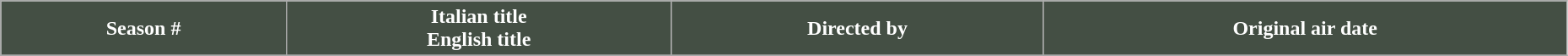<table class="wikitable plainrowheaders" style="width: 98%;">
<tr style="color:black">
<th style="background: #444F44; color:#ffffff;">Season #</th>
<th style="background: #444F44; color:#ffffff;">Italian title<br>English title</th>
<th style="background: #444F44; color:#ffffff;">Directed by</th>
<th style="background: #444F44; color:#ffffff;">Original air date</th>
</tr>
<tr>
</tr>
</table>
